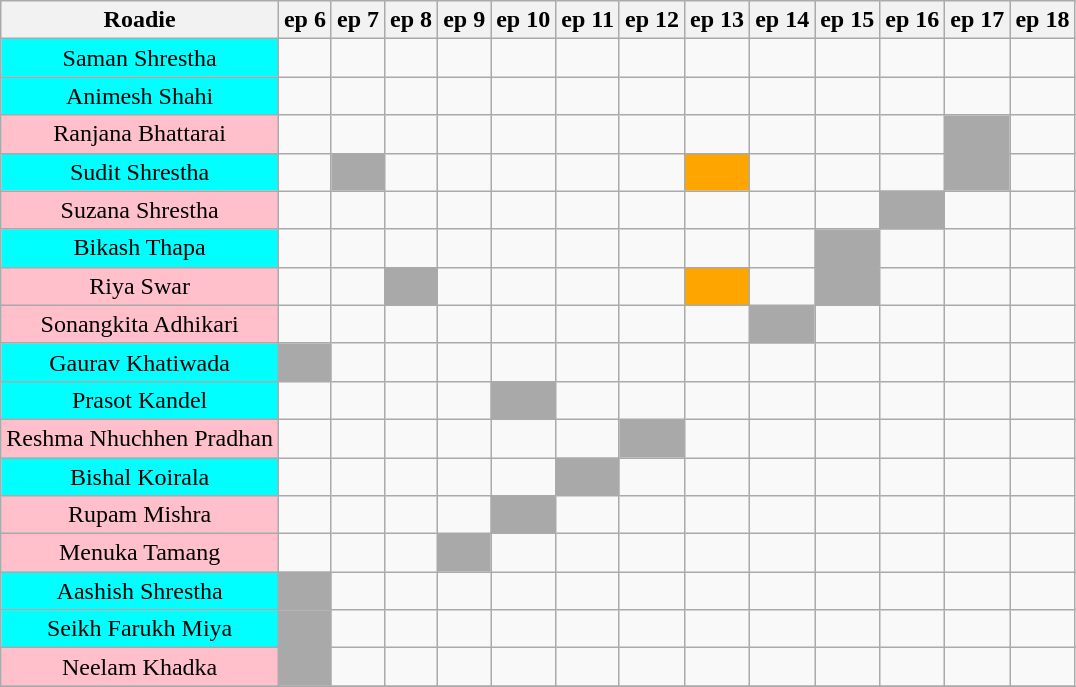<table class="wikitable" style="text-align:center;">
<tr>
<th>Roadie</th>
<th>ep 6</th>
<th>ep 7</th>
<th>ep 8</th>
<th>ep 9</th>
<th>ep 10</th>
<th>ep 11</th>
<th>ep 12</th>
<th>ep 13</th>
<th>ep 14</th>
<th>ep 15</th>
<th>ep 16</th>
<th>ep 17</th>
<th>ep 18</th>
</tr>
<tr>
<td style="background:cyan;">Saman Shrestha</td>
<td></td>
<td></td>
<td></td>
<td></td>
<td></td>
<td></td>
<td></td>
<td></td>
<td></td>
<td></td>
<td></td>
<td></td>
<td></td>
</tr>
<tr>
<td style="background:cyan;">Animesh Shahi</td>
<td></td>
<td></td>
<td></td>
<td></td>
<td></td>
<td></td>
<td></td>
<td></td>
<td></td>
<td></td>
<td></td>
<td></td>
<td></td>
</tr>
<tr>
<td style="background:pink;">Ranjana Bhattarai</td>
<td></td>
<td></td>
<td></td>
<td></td>
<td></td>
<td></td>
<td></td>
<td></td>
<td></td>
<td></td>
<td></td>
<td style="background:darkgrey;text-align:center;"></td>
<td></td>
</tr>
<tr>
<td style="background:cyan;">Sudit Shrestha</td>
<td></td>
<td style="background:darkgrey;text-align:center;"></td>
<td></td>
<td></td>
<td></td>
<td></td>
<td></td>
<td style="background:orange;text-align:center;"></td>
<td></td>
<td></td>
<td></td>
<td style="background:darkgrey;text-align:center;"></td>
<td></td>
</tr>
<tr>
<td style="background:pink;">Suzana Shrestha</td>
<td></td>
<td></td>
<td></td>
<td></td>
<td></td>
<td></td>
<td></td>
<td></td>
<td></td>
<td></td>
<td style="background:darkgrey;text-align:center;"></td>
<td></td>
<td></td>
</tr>
<tr>
<td style="background:cyan;">Bikash Thapa</td>
<td></td>
<td></td>
<td></td>
<td></td>
<td></td>
<td></td>
<td></td>
<td></td>
<td></td>
<td style="background:darkgrey;text-align:center;"></td>
<td></td>
<td></td>
<td></td>
</tr>
<tr>
<td style="background:pink;">Riya Swar</td>
<td></td>
<td></td>
<td style="background:darkgrey;text-align:center;"></td>
<td></td>
<td></td>
<td></td>
<td></td>
<td style="background:orange;text-align:center;"></td>
<td></td>
<td style="background:darkgrey;text-align:center;"></td>
<td></td>
<td></td>
<td></td>
</tr>
<tr>
<td style="background:pink;">Sonangkita Adhikari</td>
<td></td>
<td></td>
<td></td>
<td></td>
<td></td>
<td></td>
<td></td>
<td></td>
<td style="background:darkgrey;text-align:center;"></td>
<td></td>
<td></td>
<td></td>
<td></td>
</tr>
<tr>
<td style="background:cyan;">Gaurav Khatiwada</td>
<td style="background:darkgrey;text-align:center;"></td>
<td></td>
<td></td>
<td></td>
<td></td>
<td></td>
<td></td>
<td></td>
<td></td>
<td></td>
<td></td>
<td></td>
<td></td>
</tr>
<tr>
<td style="background:cyan;">Prasot Kandel</td>
<td></td>
<td></td>
<td></td>
<td></td>
<td style="background:darkgrey;text-align:center;"></td>
<td></td>
<td></td>
<td></td>
<td></td>
<td></td>
<td></td>
<td></td>
<td></td>
</tr>
<tr>
<td style="background:pink;">Reshma Nhuchhen Pradhan</td>
<td></td>
<td></td>
<td></td>
<td></td>
<td></td>
<td></td>
<td style="background:darkgrey;text-align:center;"></td>
<td></td>
<td></td>
<td></td>
<td></td>
<td></td>
<td></td>
</tr>
<tr>
<td style="background:cyan;">Bishal Koirala</td>
<td></td>
<td></td>
<td></td>
<td></td>
<td></td>
<td style="background:darkgrey;text-align:center;"></td>
<td></td>
<td></td>
<td></td>
<td></td>
<td></td>
<td></td>
<td></td>
</tr>
<tr>
<td style="background:pink;">Rupam Mishra</td>
<td></td>
<td></td>
<td></td>
<td></td>
<td style="background:darkgrey;text-align:center;"></td>
<td></td>
<td></td>
<td></td>
<td></td>
<td></td>
<td></td>
<td></td>
<td></td>
</tr>
<tr>
<td style="background:pink;">Menuka Tamang</td>
<td></td>
<td></td>
<td></td>
<td style="background:darkgrey;text-align:center;"></td>
<td></td>
<td></td>
<td></td>
<td></td>
<td></td>
<td></td>
<td></td>
<td></td>
<td></td>
</tr>
<tr>
<td style="background:cyan;">Aashish Shrestha</td>
<td style="background:darkgrey;text-align:center;"></td>
<td></td>
<td></td>
<td></td>
<td></td>
<td></td>
<td></td>
<td></td>
<td></td>
<td></td>
<td></td>
<td></td>
<td></td>
</tr>
<tr>
<td style="background:cyan;">Seikh Farukh Miya</td>
<td style="background:darkgrey;text-align:center;"></td>
<td></td>
<td></td>
<td></td>
<td></td>
<td></td>
<td></td>
<td></td>
<td></td>
<td></td>
<td></td>
<td></td>
<td></td>
</tr>
<tr>
<td style="background:pink;">Neelam Khadka</td>
<td style="background:darkgrey;text-align:center;"></td>
<td></td>
<td></td>
<td></td>
<td></td>
<td></td>
<td></td>
<td></td>
<td></td>
<td></td>
<td></td>
<td></td>
<td></td>
</tr>
<tr>
</tr>
</table>
